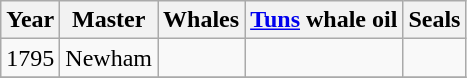<table class="sortable wikitable">
<tr>
<th>Year</th>
<th>Master</th>
<th>Whales</th>
<th><a href='#'>Tuns</a> whale oil</th>
<th>Seals</th>
</tr>
<tr>
<td>1795</td>
<td>Newham</td>
<td></td>
<td></td>
<td></td>
</tr>
<tr>
</tr>
</table>
